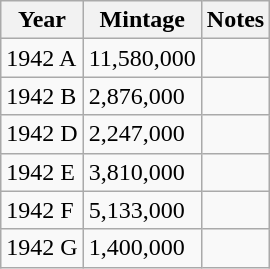<table class="wikitable">
<tr>
<th scope="col">Year</th>
<th scope="col">Mintage</th>
<th scope="col">Notes</th>
</tr>
<tr>
<td>1942 A</td>
<td>11,580,000</td>
<td></td>
</tr>
<tr>
<td>1942 B</td>
<td>2,876,000</td>
<td></td>
</tr>
<tr>
<td>1942 D</td>
<td>2,247,000</td>
<td></td>
</tr>
<tr>
<td>1942 E</td>
<td>3,810,000</td>
<td></td>
</tr>
<tr>
<td>1942 F</td>
<td>5,133,000</td>
<td></td>
</tr>
<tr>
<td>1942 G</td>
<td>1,400,000</td>
<td></td>
</tr>
</table>
